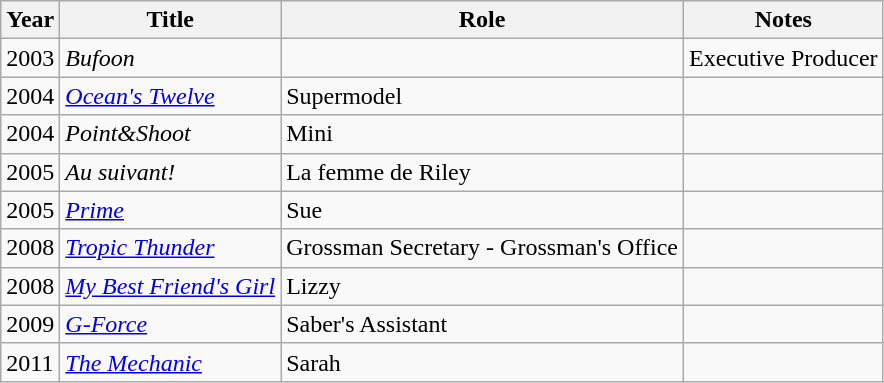<table class="wikitable sortable">
<tr>
<th>Year</th>
<th>Title</th>
<th>Role</th>
<th>Notes</th>
</tr>
<tr>
<td>2003</td>
<td><em>Bufoon</em></td>
<td></td>
<td>Executive Producer</td>
</tr>
<tr>
<td>2004</td>
<td><em><a href='#'>Ocean's Twelve</a></em></td>
<td>Supermodel</td>
<td></td>
</tr>
<tr>
<td>2004</td>
<td><em>Point&Shoot</em></td>
<td>Mini</td>
<td></td>
</tr>
<tr>
<td>2005</td>
<td><em>Au suivant!</em></td>
<td>La femme de Riley</td>
<td></td>
</tr>
<tr>
<td>2005</td>
<td><em><a href='#'>Prime</a></em></td>
<td>Sue</td>
<td></td>
</tr>
<tr>
<td>2008</td>
<td><em><a href='#'>Tropic Thunder</a></em></td>
<td>Grossman Secretary - Grossman's Office</td>
<td></td>
</tr>
<tr>
<td>2008</td>
<td><em><a href='#'>My Best Friend's Girl</a></em></td>
<td>Lizzy</td>
<td></td>
</tr>
<tr>
<td>2009</td>
<td><em><a href='#'>G-Force</a></em></td>
<td>Saber's Assistant</td>
<td></td>
</tr>
<tr>
<td>2011</td>
<td><em><a href='#'>The Mechanic</a></em></td>
<td>Sarah</td>
<td></td>
</tr>
</table>
